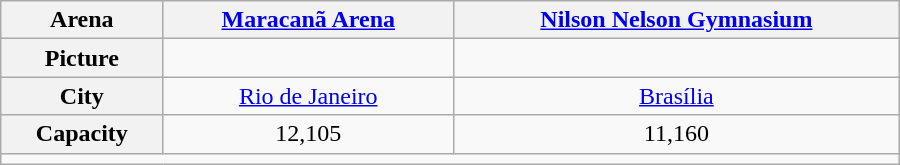<table class="wikitable" width="600">
<tr>
<th>Arena</th>
<th align="center"><a href='#'>Maracanã Arena</a></th>
<th align="center"><a href='#'>Nilson Nelson Gymnasium</a></th>
</tr>
<tr>
<th>Picture</th>
<td align="center"></td>
<td align="center"></td>
</tr>
<tr>
<th>City</th>
<td align="center"><a href='#'>Rio de Janeiro</a></td>
<td align="center"><a href='#'>Brasília</a></td>
</tr>
<tr>
<th>Capacity</th>
<td align="center">12,105</td>
<td align="center">11,160</td>
</tr>
<tr>
<td colspan="3"></td>
</tr>
</table>
